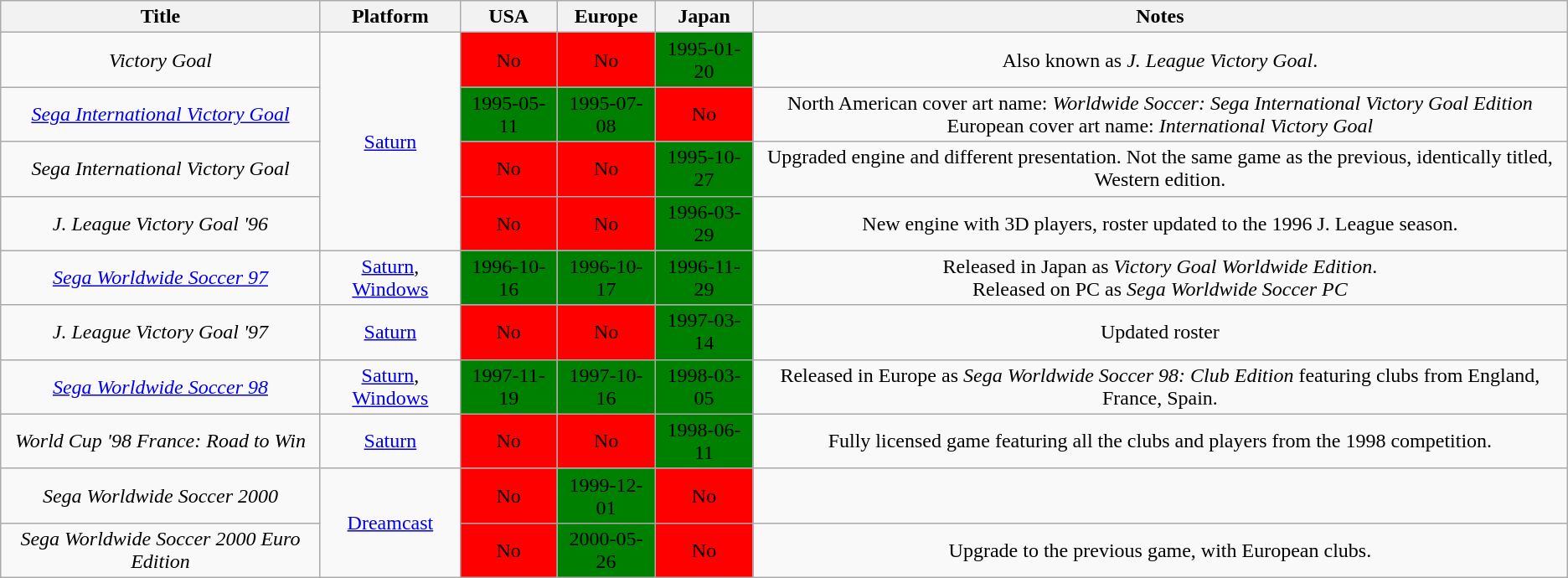<table class="wikitable">
<tr>
<th>Title</th>
<th>Platform</th>
<th>USA</th>
<th>Europe</th>
<th>Japan</th>
<th>Notes</th>
</tr>
<tr>
<td align="center"><em>Victory Goal</em></td>
<td align="center" rowspan="4"><a href='#'>Saturn</a></td>
<td align="center" bgcolor="red">No</td>
<td align="center" bgcolor="red">No</td>
<td align="center" bgcolor="green">1995-01-20</td>
<td align="center">Also known as <em>J. League Victory Goal</em>.</td>
</tr>
<tr>
<td align="center"><em><a href='#'>Sega International Victory Goal</a></em></td>
<td align="center" bgcolor="green">1995-05-11</td>
<td align="center" bgcolor="green">1995-07-08</td>
<td align="center" bgcolor="red">No</td>
<td align="center">North American cover art name: <em>Worldwide Soccer: Sega International Victory Goal Edition</em> <br> European cover art name: <em>International Victory Goal</em></td>
</tr>
<tr>
<td align="center"><em>Sega International Victory Goal</em></td>
<td align="center" bgcolor="red">No</td>
<td align="center" bgcolor="red">No</td>
<td align="center" bgcolor="green">1995-10-27</td>
<td align="center">Upgraded engine and different presentation. Not the same game as the previous, identically titled, Western edition.</td>
</tr>
<tr>
<td align="center"><em>J. League Victory Goal '96</em></td>
<td align="center" bgcolor="red">No</td>
<td align="center" bgcolor="red">No</td>
<td align="center" bgcolor="green">1996-03-29</td>
<td align="center">New engine with 3D players, roster updated to the 1996 J. League season.</td>
</tr>
<tr>
<td align="center"><em><a href='#'>Sega Worldwide Soccer 97</a></em></td>
<td align="center"><a href='#'>Saturn</a>, <a href='#'>Windows</a></td>
<td align="center" bgcolor="green">1996-10-16</td>
<td align="center" bgcolor="green">1996-10-17</td>
<td align="center" bgcolor="green">1996-11-29</td>
<td align="center">Released in Japan as <em>Victory Goal Worldwide Edition</em>.<br> Released on PC as <em>Sega Worldwide Soccer PC</em></td>
</tr>
<tr>
<td align="center"><em>J. League Victory Goal '97</em></td>
<td align="center"><a href='#'>Saturn</a></td>
<td align="center" bgcolor="red">No</td>
<td align="center" bgcolor="red">No</td>
<td align="center" bgcolor="green">1997-03-14</td>
<td align="center">Updated roster</td>
</tr>
<tr>
<td align="center"><em><a href='#'>Sega Worldwide Soccer 98</a></em></td>
<td align="center"><a href='#'>Saturn</a>, <a href='#'>Windows</a></td>
<td align="center" bgcolor="green">1997-11-19</td>
<td align="center" bgcolor="green">1997-10-16</td>
<td align="center" bgcolor="green">1998-03-05</td>
<td align="center">Released in Europe as <em>Sega Worldwide Soccer 98: Club Edition</em> featuring clubs from England, France, Spain.</td>
</tr>
<tr>
<td align="center"><em>World Cup '98 France: Road to Win</em></td>
<td align="center"><a href='#'>Saturn</a></td>
<td align="center" bgcolor="red">No</td>
<td align="center" bgcolor="red">No</td>
<td align="center" bgcolor="green">1998-06-11</td>
<td align="center">Fully licensed game featuring all the clubs and players from the 1998 competition.</td>
</tr>
<tr>
<td align="center"><em>Sega Worldwide Soccer 2000</em></td>
<td align="center" rowspan="2"><a href='#'>Dreamcast</a></td>
<td align="center" bgcolor="red">No</td>
<td align="center" bgcolor="green">1999-12-01</td>
<td align="center" bgcolor="red">No</td>
<td align="center"></td>
</tr>
<tr>
<td align="center"><em>Sega Worldwide Soccer 2000 Euro Edition</em></td>
<td align="center" bgcolor="red">No</td>
<td align="center" bgcolor="green">2000-05-26</td>
<td align="center" bgcolor="red">No</td>
<td align="center">Upgrade to the previous game, with European clubs.</td>
</tr>
</table>
